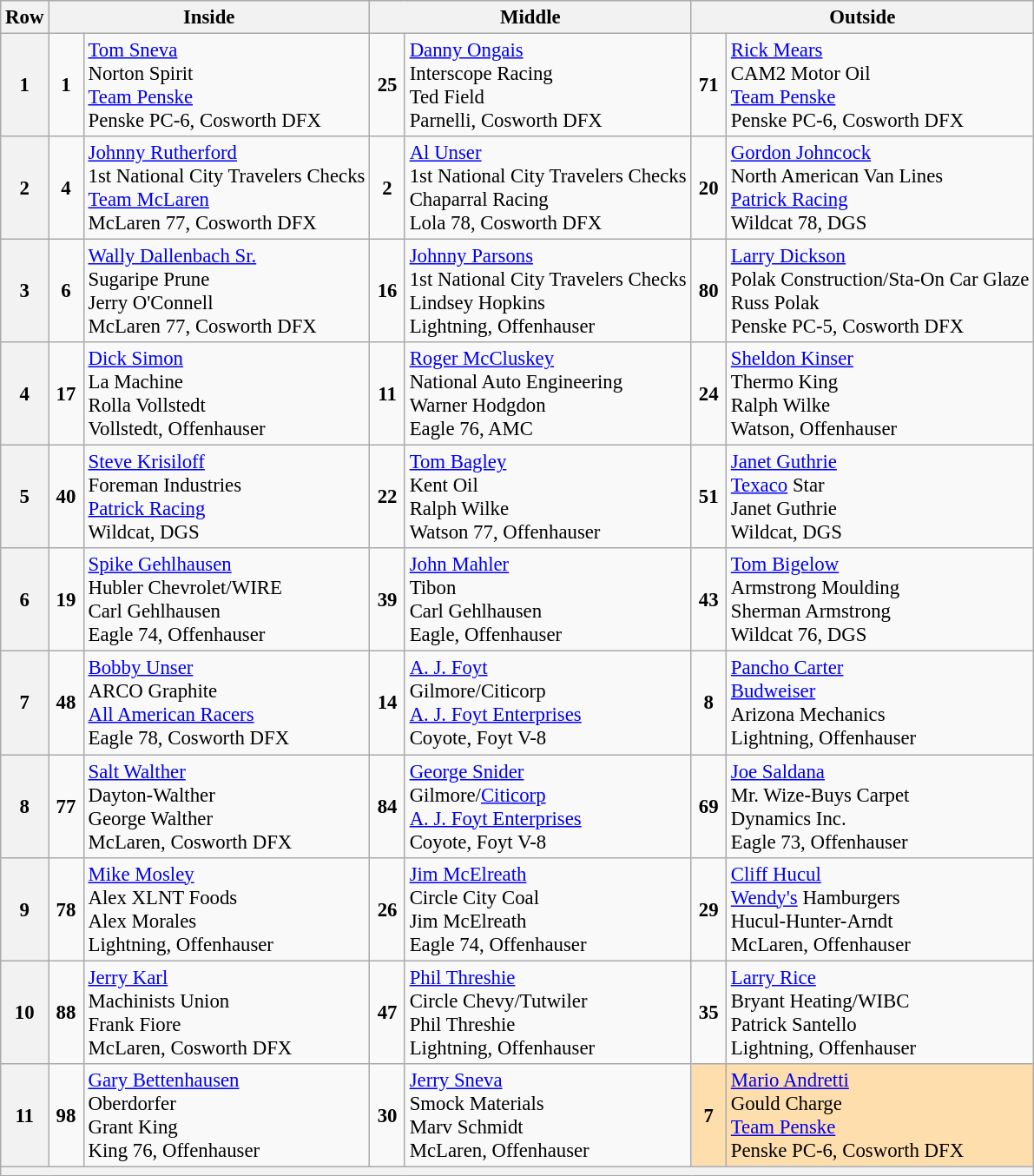<table class="wikitable" style="font-size: 95%;">
<tr>
<th>Row</th>
<th colspan=2 width="195">Inside</th>
<th colspan=2 width="195">Middle</th>
<th colspan=2 width="195">Outside</th>
</tr>
<tr>
<th>1</th>
<td align="center" width="20"><strong>1</strong></td>
<td> <a href='#'>Tom Sneva</a><br>Norton Spirit<br><a href='#'>Team Penske</a><br>Penske PC-6, Cosworth DFX<br></td>
<td align="center" width="20"><strong>25</strong></td>
<td> <a href='#'>Danny Ongais</a><br>Interscope Racing<br>Ted Field<br>Parnelli, Cosworth DFX<br></td>
<td align="center" width="20"><strong>71</strong></td>
<td> <a href='#'>Rick Mears</a> <strong></strong><br>CAM2 Motor Oil<br><a href='#'>Team Penske</a><br>Penske PC-6, Cosworth DFX<br></td>
</tr>
<tr>
<th>2</th>
<td align="center" width="20"><strong>4</strong></td>
<td> <a href='#'>Johnny Rutherford</a> <strong></strong><br>1st National City Travelers Checks<br><a href='#'>Team McLaren</a><br>McLaren 77, Cosworth DFX<br></td>
<td align="center" width="20"><strong>2</strong></td>
<td> <a href='#'>Al Unser</a> <strong></strong><br>1st National City Travelers Checks<br>Chaparral Racing<br>Lola 78, Cosworth DFX<br></td>
<td align="center" width="20"><strong>20</strong></td>
<td> <a href='#'>Gordon Johncock</a> <strong></strong><br>North American Van Lines<br><a href='#'>Patrick Racing</a><br>Wildcat 78, DGS<br></td>
</tr>
<tr>
<th>3</th>
<td align="center" width="20"><strong>6</strong></td>
<td> <a href='#'>Wally Dallenbach Sr.</a><br>Sugaripe Prune<br>Jerry O'Connell<br>McLaren 77, Cosworth DFX<br></td>
<td align="center" width="20"><strong>16</strong></td>
<td> <a href='#'>Johnny Parsons</a><br>1st National City Travelers Checks<br>Lindsey Hopkins<br>Lightning, Offenhauser<br></td>
<td align="center" width="20"><strong>80</strong></td>
<td> <a href='#'>Larry Dickson</a><br>Polak Construction/Sta-On Car Glaze<br>Russ Polak<br>Penske PC-5, Cosworth DFX<br></td>
</tr>
<tr>
<th>4</th>
<td align="center" width="20"><strong>17</strong></td>
<td> <a href='#'>Dick Simon</a><br>La Machine<br>Rolla Vollstedt<br>Vollstedt, Offenhauser<br></td>
<td align="center" width="20"><strong>11</strong></td>
<td> <a href='#'>Roger McCluskey</a><br>National Auto Engineering<br>Warner Hodgdon<br>Eagle 76, AMC<br></td>
<td align="center" width="20"><strong>24</strong></td>
<td> <a href='#'>Sheldon Kinser</a><br>Thermo King<br>Ralph Wilke<br>Watson, Offenhauser<br></td>
</tr>
<tr>
<th>5</th>
<td align="center" width="20"><strong>40</strong></td>
<td>  <a href='#'>Steve Krisiloff</a><br>Foreman Industries<br><a href='#'>Patrick Racing</a><br>Wildcat, DGS<br></td>
<td align="center" width="20"><strong>22</strong></td>
<td> <a href='#'>Tom Bagley</a> <strong></strong><br>Kent Oil<br>Ralph Wilke<br>Watson 77, Offenhauser<br></td>
<td align="center" width="20"><strong>51</strong></td>
<td> <a href='#'>Janet Guthrie</a><br><a href='#'>Texaco</a> Star<br>Janet Guthrie<br>Wildcat, DGS<br></td>
</tr>
<tr>
<th>6</th>
<td align="center" width="20"><strong>19</strong></td>
<td> <a href='#'>Spike Gehlhausen</a><br>Hubler Chevrolet/WIRE<br>Carl Gehlhausen<br>Eagle 74, Offenhauser<br></td>
<td align="center" width="20"><strong>39</strong></td>
<td> <a href='#'>John Mahler</a><br>Tibon<br>Carl Gehlhausen<br>Eagle, Offenhauser<br></td>
<td align="center" width="20"><strong>43</strong></td>
<td> <a href='#'>Tom Bigelow</a><br>Armstrong Moulding<br>Sherman Armstrong<br>Wildcat 76, DGS<br></td>
</tr>
<tr>
<th>7</th>
<td align="center" width="20"><strong>48</strong></td>
<td>  <a href='#'>Bobby Unser</a> <strong></strong><br>ARCO Graphite<br><a href='#'>All American Racers</a><br>Eagle 78, Cosworth DFX<br></td>
<td align="center" width="20"><strong>14</strong></td>
<td> <a href='#'>A. J. Foyt</a> <strong></strong><br>Gilmore/Citicorp<br><a href='#'>A. J. Foyt Enterprises</a><br>Coyote, Foyt V-8<br></td>
<td align="center" width="20"><strong>8</strong></td>
<td> <a href='#'>Pancho Carter</a><br><a href='#'>Budweiser</a><br>Arizona Mechanics<br>Lightning, Offenhauser<br></td>
</tr>
<tr>
<th>8</th>
<td align="center" width="20"><strong>77</strong></td>
<td> <a href='#'>Salt Walther</a><br>Dayton-Walther<br>George Walther<br>McLaren, Cosworth DFX<br></td>
<td align="center" width="20"><strong>84</strong></td>
<td> <a href='#'>George Snider</a><br>Gilmore/<a href='#'>Citicorp</a><br><a href='#'>A. J. Foyt Enterprises</a><br>Coyote, Foyt V-8<br></td>
<td align="center" width="20"><strong>69</strong></td>
<td> <a href='#'>Joe Saldana</a> <strong></strong><br>Mr. Wize-Buys Carpet<br>Dynamics Inc.<br>Eagle 73, Offenhauser<br></td>
</tr>
<tr>
<th>9</th>
<td align="center" width="20"><strong>78</strong></td>
<td> <a href='#'>Mike Mosley</a><br>Alex XLNT Foods<br>Alex Morales<br>Lightning, Offenhauser<br></td>
<td align="center" width="20"><strong>26</strong></td>
<td> <a href='#'>Jim McElreath</a><br>Circle City Coal<br>Jim McElreath<br>Eagle 74, Offenhauser<br></td>
<td align="center" width="20"><strong>29</strong></td>
<td> <a href='#'>Cliff Hucul</a><br><a href='#'>Wendy's</a> Hamburgers<br>Hucul-Hunter-Arndt<br>McLaren, Offenhauser<br></td>
</tr>
<tr>
<th>10</th>
<td align="center" width="20"><strong>88</strong></td>
<td>  <a href='#'>Jerry Karl</a><br>Machinists Union<br>Frank Fiore<br>McLaren, Cosworth DFX<br></td>
<td align="center" width="20"><strong>47</strong></td>
<td> <a href='#'>Phil Threshie</a> <strong></strong><br>Circle Chevy/Tutwiler<br>Phil Threshie<br>Lightning, Offenhauser<br></td>
<td align="center" width="20"><strong>35</strong></td>
<td> <a href='#'>Larry Rice</a> <strong></strong><br>Bryant Heating/WIBC<br>Patrick Santello<br>Lightning, Offenhauser<br></td>
</tr>
<tr>
<th>11</th>
<td align="center" width="20"><strong>98</strong></td>
<td> <a href='#'>Gary Bettenhausen</a><br>Oberdorfer<br>Grant King<br>King 76, Offenhauser<br></td>
<td align="center" width="20"><strong>30</strong></td>
<td> <a href='#'>Jerry Sneva</a><br>Smock Materials<br>Marv Schmidt<br>McLaren, Offenhauser<br></td>
<td style="background:NavajoWhite" align="center" width="20"><strong>7</strong></td>
<td style="background:NavajoWhite"> <a href='#'>Mario Andretti</a> <strong></strong><br>Gould Charge<br><a href='#'>Team Penske</a><br>Penske PC-6, Cosworth DFX<br></td>
</tr>
<tr>
<th colspan=10></th>
</tr>
</table>
